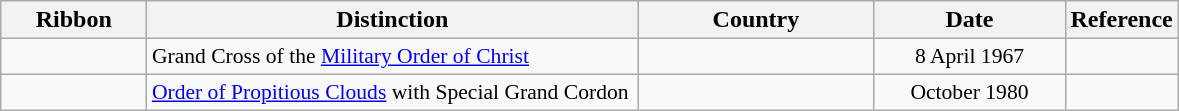<table class="wikitable" style="text-align:left;">
<tr>
<th style="width:90px;">Ribbon</th>
<th style="width:320px;">Distinction</th>
<th style="width:150px;">Country</th>
<th style="width:120px;">Date</th>
<th>Reference</th>
</tr>
<tr>
<td></td>
<td style="font-size:90%;">Grand Cross of the <a href='#'>Military Order of Christ</a></td>
<td style="font-size:90%;"></td>
<td style="text-align:center; font-size:90%;">8 April 1967</td>
<td style="font-size:90%;"></td>
</tr>
<tr>
<td></td>
<td style="font-size:90%;"><a href='#'>Order of Propitious Clouds</a> with Special Grand Cordon</td>
<td style="font-size:90%;"></td>
<td style="text-align:center; font-size:90%;">October 1980</td>
<td style="font-size:90%;"></td>
</tr>
</table>
